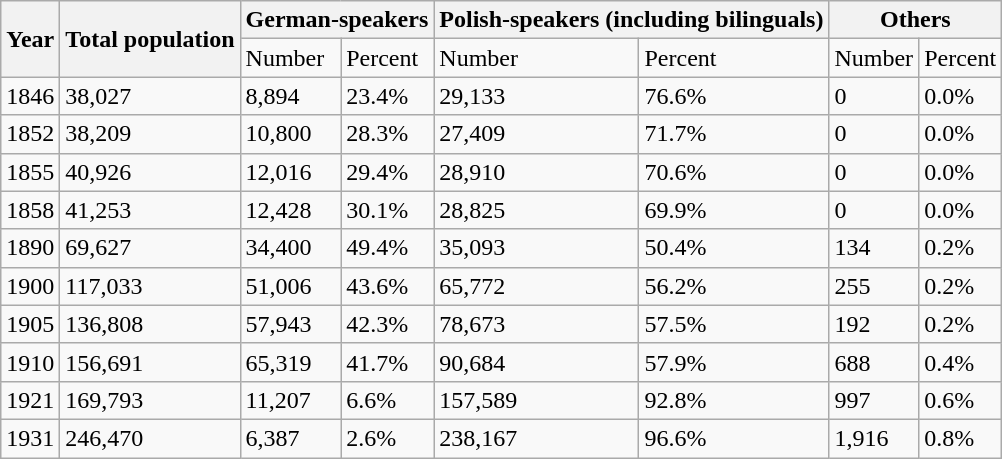<table class="wikitable">
<tr>
<th rowspan="2">Year</th>
<th rowspan="2">Total population</th>
<th colspan="2">German-speakers</th>
<th colspan="2">Polish-speakers (including bilinguals)</th>
<th colspan="2">Others</th>
</tr>
<tr>
<td>Number</td>
<td>Percent</td>
<td>Number</td>
<td>Percent</td>
<td>Number</td>
<td>Percent</td>
</tr>
<tr>
<td>1846</td>
<td>38,027</td>
<td>8,894</td>
<td>23.4%</td>
<td>29,133</td>
<td>76.6%</td>
<td>0</td>
<td>0.0%</td>
</tr>
<tr>
<td>1852</td>
<td>38,209</td>
<td>10,800</td>
<td>28.3%</td>
<td>27,409</td>
<td>71.7%</td>
<td>0</td>
<td>0.0%</td>
</tr>
<tr>
<td>1855</td>
<td>40,926</td>
<td>12,016</td>
<td>29.4%</td>
<td>28,910</td>
<td>70.6%</td>
<td>0</td>
<td>0.0%</td>
</tr>
<tr>
<td>1858</td>
<td>41,253</td>
<td>12,428</td>
<td>30.1%</td>
<td>28,825</td>
<td>69.9%</td>
<td>0</td>
<td>0.0%</td>
</tr>
<tr>
<td>1890</td>
<td>69,627</td>
<td>34,400</td>
<td>49.4%</td>
<td>35,093</td>
<td>50.4%</td>
<td>134</td>
<td>0.2%</td>
</tr>
<tr>
<td>1900</td>
<td>117,033</td>
<td>51,006</td>
<td>43.6%</td>
<td>65,772</td>
<td>56.2%</td>
<td>255</td>
<td>0.2%</td>
</tr>
<tr>
<td>1905</td>
<td>136,808</td>
<td>57,943</td>
<td>42.3%</td>
<td>78,673</td>
<td>57.5%</td>
<td>192</td>
<td>0.2%</td>
</tr>
<tr>
<td>1910</td>
<td>156,691</td>
<td>65,319</td>
<td>41.7%</td>
<td>90,684</td>
<td>57.9%</td>
<td>688</td>
<td>0.4%</td>
</tr>
<tr>
<td>1921</td>
<td>169,793</td>
<td>11,207</td>
<td>6.6%</td>
<td>157,589</td>
<td>92.8%</td>
<td>997</td>
<td>0.6%</td>
</tr>
<tr>
<td>1931</td>
<td>246,470</td>
<td>6,387</td>
<td>2.6%</td>
<td>238,167</td>
<td>96.6%</td>
<td>1,916</td>
<td>0.8%</td>
</tr>
</table>
